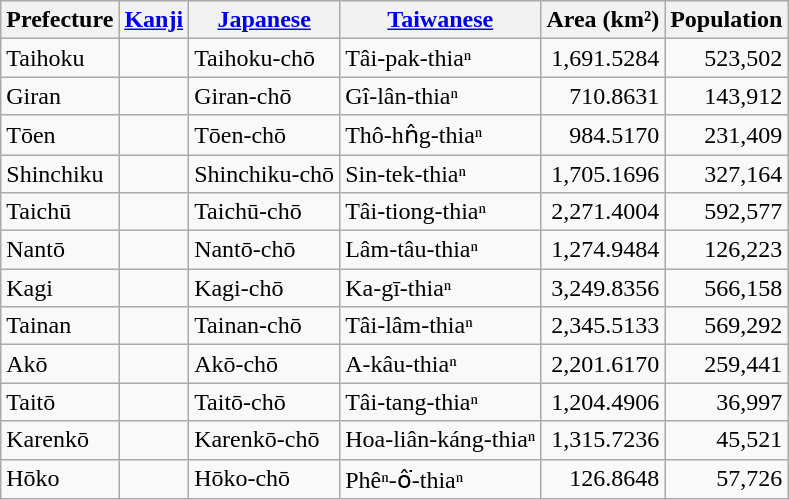<table class=wikitable>
<tr>
<th>Prefecture</th>
<th><a href='#'>Kanji</a></th>
<th><a href='#'>Japanese</a></th>
<th><a href='#'>Taiwanese</a></th>
<th>Area (km²)</th>
<th>Population</th>
</tr>
<tr>
<td>Taihoku</td>
<td></td>
<td>Taihoku-chō</td>
<td>Tâi-pak-thiaⁿ</td>
<td align=right>1,691.5284</td>
<td align=right>523,502</td>
</tr>
<tr>
<td>Giran</td>
<td></td>
<td>Giran-chō</td>
<td>Gî-lân-thiaⁿ</td>
<td align=right>710.8631</td>
<td align=right>143,912</td>
</tr>
<tr>
<td>Tōen</td>
<td></td>
<td>Tōen-chō</td>
<td>Thô-hn̂g-thiaⁿ</td>
<td align=right>984.5170</td>
<td align=right>231,409</td>
</tr>
<tr>
<td>Shinchiku</td>
<td></td>
<td>Shinchiku-chō</td>
<td>Sin-tek-thiaⁿ</td>
<td align=right>1,705.1696</td>
<td align=right>327,164</td>
</tr>
<tr>
<td>Taichū</td>
<td></td>
<td>Taichū-chō</td>
<td>Tâi-tiong-thiaⁿ</td>
<td align=right>2,271.4004</td>
<td align=right>592,577</td>
</tr>
<tr>
<td>Nantō</td>
<td></td>
<td>Nantō-chō</td>
<td>Lâm-tâu-thiaⁿ</td>
<td align=right>1,274.9484</td>
<td align=right>126,223</td>
</tr>
<tr>
<td>Kagi</td>
<td></td>
<td>Kagi-chō</td>
<td>Ka-gī-thiaⁿ</td>
<td align=right>3,249.8356</td>
<td align=right>566,158</td>
</tr>
<tr>
<td>Tainan</td>
<td></td>
<td>Tainan-chō</td>
<td>Tâi-lâm-thiaⁿ</td>
<td align=right>2,345.5133</td>
<td align=right>569,292</td>
</tr>
<tr>
<td>Akō</td>
<td></td>
<td>Akō-chō</td>
<td>A-kâu-thiaⁿ</td>
<td align=right>2,201.6170</td>
<td align=right>259,441</td>
</tr>
<tr>
<td>Taitō</td>
<td></td>
<td>Taitō-chō</td>
<td>Tâi-tang-thiaⁿ</td>
<td align=right>1,204.4906</td>
<td align=right>36,997</td>
</tr>
<tr>
<td>Karenkō</td>
<td></td>
<td>Karenkō-chō</td>
<td>Hoa-liân-káng-thiaⁿ</td>
<td align=right>1,315.7236</td>
<td align=right>45,521</td>
</tr>
<tr>
<td>Hōko</td>
<td></td>
<td>Hōko-chō</td>
<td>Phêⁿ-ô͘-thiaⁿ</td>
<td align=right>126.8648</td>
<td align=right>57,726</td>
</tr>
</table>
